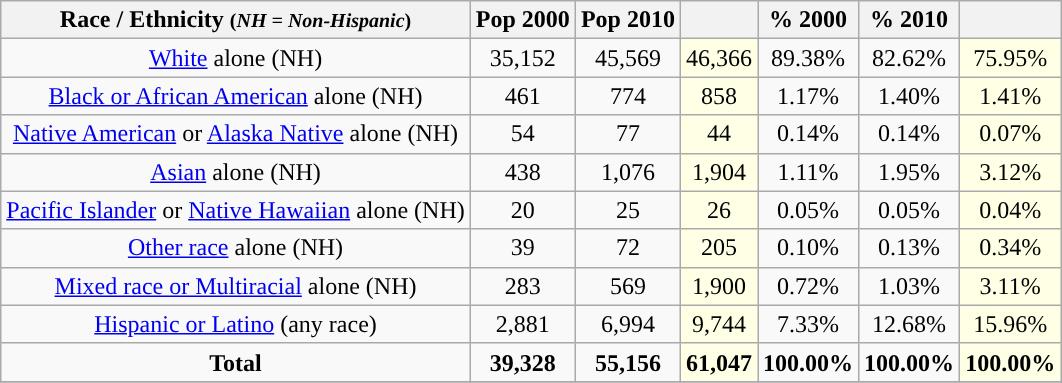<table class="wikitable" style="text-align:center;">
<tr>
<th>Race / Ethnicity <small>(<em>NH = Non-Hispanic</em>)</small></th>
<th>Pop 2000</th>
<th>Pop 2010</th>
<th></th>
<th>% 2000</th>
<th>% 2010</th>
<th></th>
</tr>
<tr>
<td><a href='#'>White</a> alone (NH)</td>
<td>35,152</td>
<td>45,569</td>
<td style='background: #ffffe6;'>46,366</td>
<td>89.38%</td>
<td>82.62%</td>
<td style='background: #ffffe6;'>75.95%</td>
</tr>
<tr>
<td><a href='#'>Black or African American</a> alone (NH)</td>
<td>461</td>
<td>774</td>
<td style='background: #ffffe6;'>858</td>
<td>1.17%</td>
<td>1.40%</td>
<td style='background: #ffffe6;'>1.41%</td>
</tr>
<tr>
<td><a href='#'>Native American</a> or <a href='#'>Alaska Native</a> alone (NH)</td>
<td>54</td>
<td>77</td>
<td style='background: #ffffe6;'>44</td>
<td>0.14%</td>
<td>0.14%</td>
<td style='background: #ffffe6;'>0.07%</td>
</tr>
<tr>
<td><a href='#'>Asian</a> alone (NH)</td>
<td>438</td>
<td>1,076</td>
<td style='background: #ffffe6;'>1,904</td>
<td>1.11%</td>
<td>1.95%</td>
<td style='background: #ffffe6;'>3.12%</td>
</tr>
<tr>
<td><a href='#'>Pacific Islander</a> or <a href='#'>Native Hawaiian</a> alone (NH)</td>
<td>20</td>
<td>25</td>
<td style='background: #ffffe6;'>26</td>
<td>0.05%</td>
<td>0.05%</td>
<td style='background: #ffffe6;'>0.04%</td>
</tr>
<tr>
<td><a href='#'>Other race</a> alone (NH)</td>
<td>39</td>
<td>72</td>
<td style='background: #ffffe6;'>205</td>
<td>0.10%</td>
<td>0.13%</td>
<td style='background: #ffffe6;'>0.34%</td>
</tr>
<tr>
<td><a href='#'>Mixed race or Multiracial</a> alone (NH)</td>
<td>283</td>
<td>569</td>
<td style='background: #ffffe6;'>1,900</td>
<td>0.72%</td>
<td>1.03%</td>
<td style='background: #ffffe6;'>3.11%</td>
</tr>
<tr>
<td><a href='#'>Hispanic or Latino</a> (any race)</td>
<td>2,881</td>
<td>6,994</td>
<td style='background: #ffffe6;'>9,744</td>
<td>7.33%</td>
<td>12.68%</td>
<td style='background: #ffffe6;'>15.96%</td>
</tr>
<tr>
<td><strong>Total</strong></td>
<td><strong>39,328</strong></td>
<td><strong>55,156</strong></td>
<td style='background: #ffffe6;'><strong>61,047</strong></td>
<td><strong>100.00%</strong></td>
<td><strong>100.00%</strong></td>
<td style='background: #ffffe6;'><strong>100.00%</strong></td>
</tr>
<tr>
</tr>
</table>
